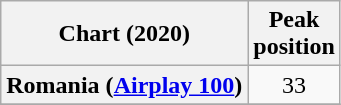<table class="wikitable sortable plainrowheaders" style="text-align:center">
<tr>
<th>Chart (2020)</th>
<th>Peak<br>position</th>
</tr>
<tr>
<th scope="row">Romania (<a href='#'>Airplay 100</a>)</th>
<td>33</td>
</tr>
<tr>
</tr>
</table>
